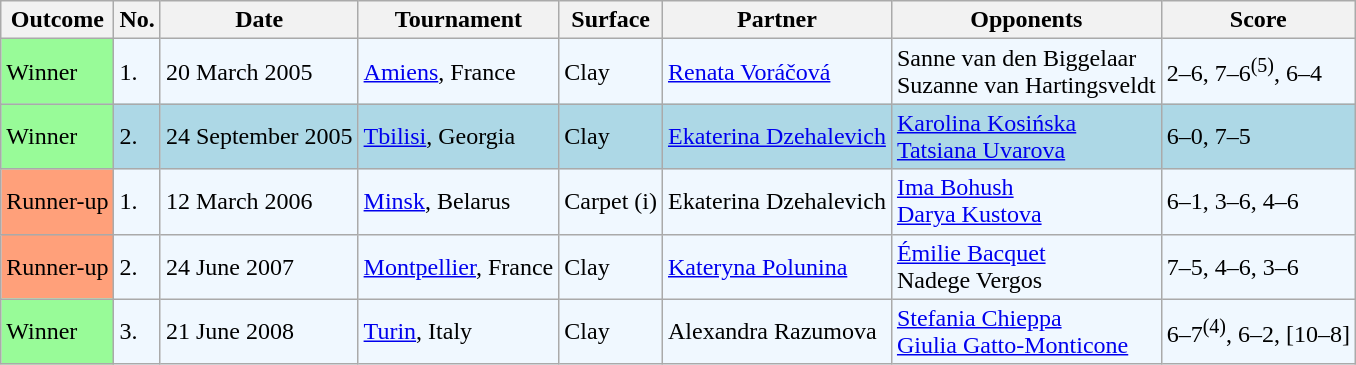<table class= "sortable wikitable">
<tr>
<th>Outcome</th>
<th>No.</th>
<th>Date</th>
<th>Tournament</th>
<th>Surface</th>
<th>Partner</th>
<th>Opponents</th>
<th class="unsortable">Score</th>
</tr>
<tr style="background:#f0f8ff;">
<td style="background:#98fb98;">Winner</td>
<td>1.</td>
<td>20 March 2005</td>
<td><a href='#'>Amiens</a>, France</td>
<td>Clay</td>
<td> <a href='#'>Renata Voráčová</a></td>
<td> Sanne van den Biggelaar <br>  Suzanne van Hartingsveldt</td>
<td>2–6, 7–6<sup>(5)</sup>, 6–4</td>
</tr>
<tr style="background:lightblue;">
<td style="background:#98fb98;">Winner</td>
<td>2.</td>
<td>24 September 2005</td>
<td><a href='#'>Tbilisi</a>, Georgia</td>
<td>Clay</td>
<td> <a href='#'>Ekaterina Dzehalevich</a></td>
<td> <a href='#'>Karolina Kosińska</a> <br>  <a href='#'>Tatsiana Uvarova</a></td>
<td>6–0, 7–5</td>
</tr>
<tr style="background:#f0f8ff;">
<td bgcolor="FFA07A">Runner-up</td>
<td>1.</td>
<td>12 March 2006</td>
<td><a href='#'>Minsk</a>, Belarus</td>
<td>Carpet (i)</td>
<td> Ekaterina Dzehalevich</td>
<td> <a href='#'>Ima Bohush</a> <br>  <a href='#'>Darya Kustova</a></td>
<td>6–1, 3–6, 4–6</td>
</tr>
<tr style="background:#f0f8ff;">
<td style="background:#ffa07a;">Runner-up</td>
<td>2.</td>
<td>24 June 2007</td>
<td><a href='#'>Montpellier</a>, France</td>
<td>Clay</td>
<td> <a href='#'>Kateryna Polunina</a></td>
<td> <a href='#'>Émilie Bacquet</a> <br>  Nadege Vergos</td>
<td>7–5, 4–6, 3–6</td>
</tr>
<tr style="background:#f0f8ff;">
<td style="background:#98fb98;">Winner</td>
<td>3.</td>
<td>21 June 2008</td>
<td><a href='#'>Turin</a>, Italy</td>
<td>Clay</td>
<td> Alexandra Razumova</td>
<td> <a href='#'>Stefania Chieppa</a> <br>  <a href='#'>Giulia Gatto-Monticone</a></td>
<td>6–7<sup>(4)</sup>, 6–2, [10–8]</td>
</tr>
</table>
